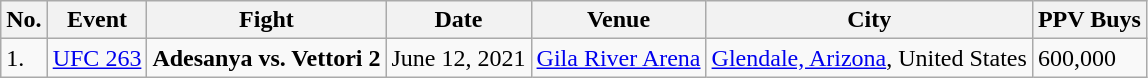<table class="wikitable">
<tr>
<th>No.</th>
<th>Event</th>
<th>Fight</th>
<th>Date</th>
<th>Venue</th>
<th>City</th>
<th>PPV Buys</th>
</tr>
<tr>
<td>1.</td>
<td><a href='#'>UFC 263</a></td>
<td><strong>Adesanya vs. Vettori 2</strong></td>
<td>June 12, 2021</td>
<td><a href='#'>Gila River Arena</a></td>
<td><a href='#'>Glendale, Arizona</a>, United States</td>
<td>600,000</td>
</tr>
</table>
